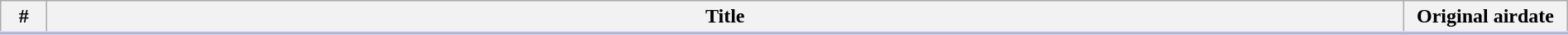<table class="wikitable" style="width:100%; margin:auto; background:#FFF;">
<tr style="border-bottom: 3px solid #CCF">
<th width="30">#</th>
<th>Title</th>
<th width="125">Original airdate</th>
</tr>
<tr>
</tr>
</table>
